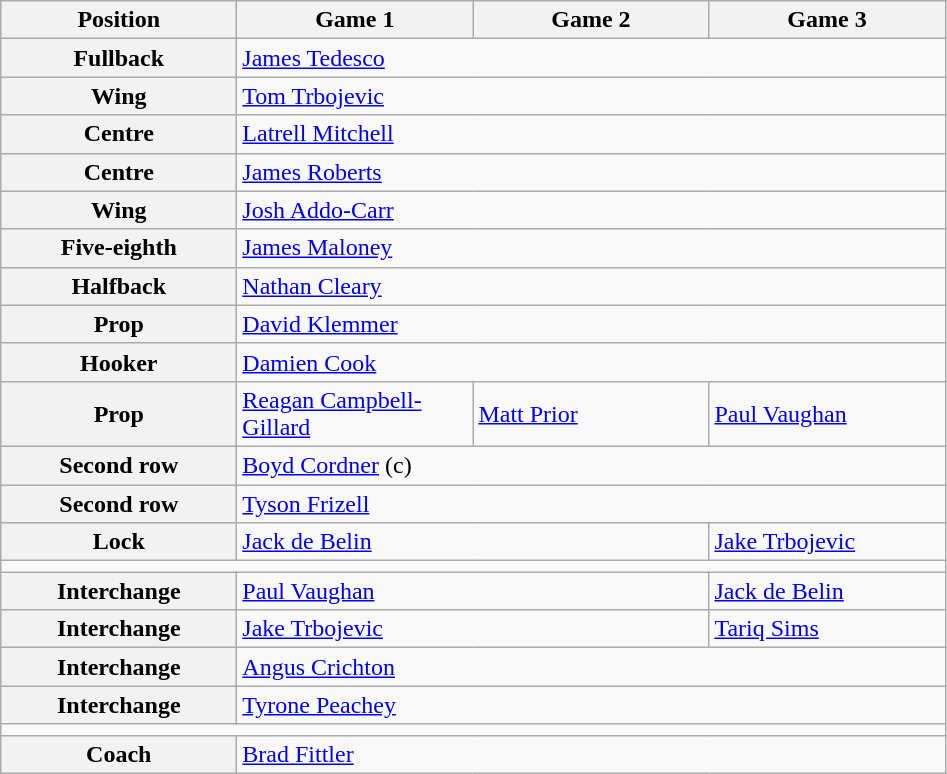<table class="wikitable">
<tr>
<th style="width:150px;">Position</th>
<th style="width:150px;">Game 1</th>
<th style="width:150px;">Game 2</th>
<th style="width:150px;">Game 3</th>
</tr>
<tr>
<th>Fullback</th>
<td colspan="3"><small></small> <a href='#'>James Tedesco</a></td>
</tr>
<tr>
<th>Wing</th>
<td colspan="3"> <a href='#'>Tom Trbojevic</a></td>
</tr>
<tr>
<th>Centre</th>
<td colspan="3"> <a href='#'>Latrell Mitchell</a></td>
</tr>
<tr>
<th>Centre</th>
<td colspan="3"> <a href='#'>James Roberts</a></td>
</tr>
<tr>
<th>Wing</th>
<td colspan="3"><small></small> <a href='#'>Josh Addo-Carr</a></td>
</tr>
<tr>
<th>Five-eighth</th>
<td colspan="3"> <a href='#'>James Maloney</a></td>
</tr>
<tr>
<th>Halfback</th>
<td colspan="3"> <a href='#'>Nathan Cleary</a></td>
</tr>
<tr>
<th>Prop</th>
<td colspan="3"> <a href='#'>David Klemmer</a></td>
</tr>
<tr>
<th>Hooker</th>
<td colspan="3"> <a href='#'>Damien Cook</a></td>
</tr>
<tr>
<th>Prop</th>
<td> <a href='#'>Reagan Campbell-Gillard</a></td>
<td> <a href='#'>Matt Prior</a></td>
<td> <a href='#'>Paul Vaughan</a></td>
</tr>
<tr>
<th>Second row</th>
<td colspan="3"> <a href='#'>Boyd Cordner</a> (c)</td>
</tr>
<tr>
<th>Second row</th>
<td colspan="3"> <a href='#'>Tyson Frizell</a></td>
</tr>
<tr>
<th>Lock</th>
<td colspan="2"> <a href='#'>Jack de Belin</a></td>
<td> <a href='#'>Jake Trbojevic</a></td>
</tr>
<tr>
<td colspan="4"></td>
</tr>
<tr>
<th>Interchange</th>
<td colspan="2"> <a href='#'>Paul Vaughan</a></td>
<td> <a href='#'>Jack de Belin</a></td>
</tr>
<tr>
<th>Interchange</th>
<td colspan="2"> <a href='#'>Jake Trbojevic</a></td>
<td> <a href='#'>Tariq Sims</a></td>
</tr>
<tr>
<th>Interchange</th>
<td colspan="3"> <a href='#'>Angus Crichton</a></td>
</tr>
<tr>
<th>Interchange</th>
<td colspan="3"> <a href='#'>Tyrone Peachey</a></td>
</tr>
<tr>
<td colspan="4"></td>
</tr>
<tr>
<th>Coach</th>
<td colspan="3"> <a href='#'>Brad Fittler</a></td>
</tr>
</table>
